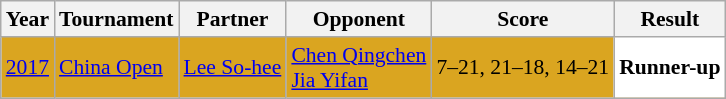<table class="sortable wikitable" style="font-size: 90%;">
<tr>
<th>Year</th>
<th>Tournament</th>
<th>Partner</th>
<th>Opponent</th>
<th>Score</th>
<th>Result</th>
</tr>
<tr style="background:#DAA520">
<td align="center"><a href='#'>2017</a></td>
<td align="left"><a href='#'>China Open</a></td>
<td align="left"> <a href='#'>Lee So-hee</a></td>
<td align="left"> <a href='#'>Chen Qingchen</a><br> <a href='#'>Jia Yifan</a></td>
<td align="left">7–21, 21–18, 14–21</td>
<td style="text-align:left; background:white"> <strong>Runner-up</strong></td>
</tr>
</table>
